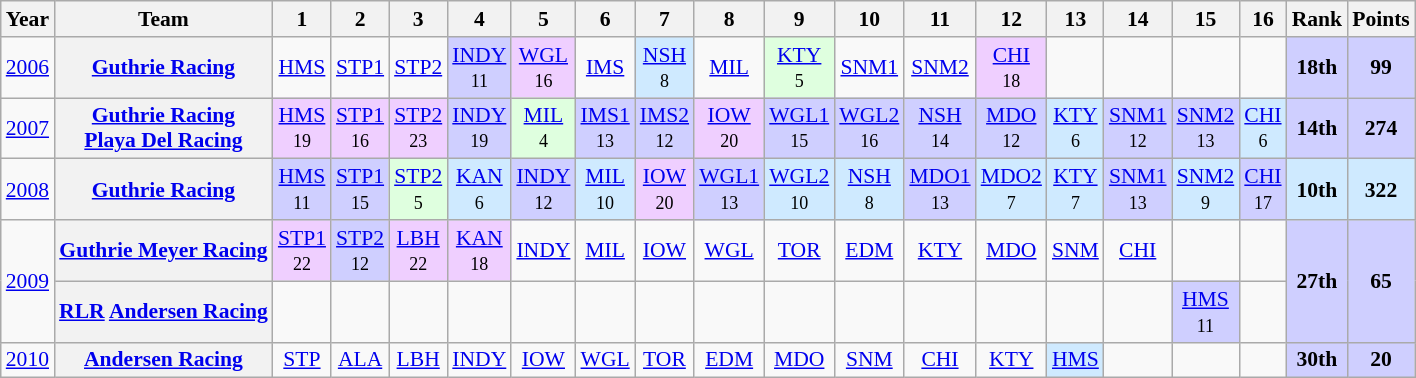<table class="wikitable" style="text-align:center; font-size:90%">
<tr>
<th>Year</th>
<th>Team</th>
<th>1</th>
<th>2</th>
<th>3</th>
<th>4</th>
<th>5</th>
<th>6</th>
<th>7</th>
<th>8</th>
<th>9</th>
<th>10</th>
<th>11</th>
<th>12</th>
<th>13</th>
<th>14</th>
<th>15</th>
<th>16</th>
<th>Rank</th>
<th>Points</th>
</tr>
<tr>
<td><a href='#'>2006</a></td>
<th><a href='#'>Guthrie Racing</a></th>
<td><a href='#'>HMS</a></td>
<td><a href='#'>STP1</a></td>
<td><a href='#'>STP2</a></td>
<td style="background:#CFCFFF;"><a href='#'>INDY</a><br><small>11</small></td>
<td style="background:#EFCFFF;"><a href='#'>WGL</a><br><small>16</small></td>
<td><a href='#'>IMS</a></td>
<td style="background:#CFEAFF;"><a href='#'>NSH</a><br><small>8</small></td>
<td><a href='#'>MIL</a></td>
<td style="background:#DFFFDF;"><a href='#'>KTY</a><br><small>5</small></td>
<td><a href='#'>SNM1</a></td>
<td><a href='#'>SNM2</a></td>
<td style="background:#EFCFFF;"><a href='#'>CHI</a><br><small>18</small></td>
<td></td>
<td></td>
<td></td>
<td></td>
<td style="background:#CFCFFF;"><strong>18th</strong></td>
<td style="background:#CFCFFF;"><strong>99</strong></td>
</tr>
<tr>
<td><a href='#'>2007</a></td>
<th><a href='#'>Guthrie Racing</a><br><a href='#'>Playa Del Racing</a></th>
<td style="background:#EFCFFF;"><a href='#'>HMS</a><br><small>19</small></td>
<td style="background:#EFCFFF;"><a href='#'>STP1</a><br><small>16</small></td>
<td style="background:#EFCFFF;"><a href='#'>STP2</a><br><small>23</small></td>
<td style="background:#CFCFFF;"><a href='#'>INDY</a><br><small>19</small></td>
<td style="background:#DFFFDF;"><a href='#'>MIL</a><br><small>4</small></td>
<td style="background:#CFCFFF;"><a href='#'>IMS1</a><br><small>13</small></td>
<td style="background:#CFCFFF;"><a href='#'>IMS2</a><br><small>12</small></td>
<td style="background:#EFCFFF;"><a href='#'>IOW</a><br><small>20</small></td>
<td style="background:#CFCFFF;"><a href='#'>WGL1</a><br><small>15</small></td>
<td style="background:#CFCFFF;"><a href='#'>WGL2</a><br><small>16</small></td>
<td style="background:#CFCFFF;"><a href='#'>NSH</a><br><small>14</small></td>
<td style="background:#CFCFFF;"><a href='#'>MDO</a><br><small>12</small></td>
<td style="background:#CFEAFF;"><a href='#'>KTY</a><br><small>6</small></td>
<td style="background:#CFCFFF;"><a href='#'>SNM1</a><br><small>12</small></td>
<td style="background:#CFCFFF;"><a href='#'>SNM2</a><br><small>13</small></td>
<td style="background:#CFEAFF;"><a href='#'>CHI</a><br><small>6</small></td>
<td style="background:#CFCFFF;"><strong>14th</strong></td>
<td style="background:#CFCFFF;"><strong>274</strong></td>
</tr>
<tr>
<td><a href='#'>2008</a></td>
<th><a href='#'>Guthrie Racing</a></th>
<td style="background:#CFCFFF;"><a href='#'>HMS</a><br><small>11</small></td>
<td style="background:#CFCFFF;"><a href='#'>STP1</a><br><small>15</small></td>
<td style="background:#DFFFDF;"><a href='#'>STP2</a><br><small>5</small></td>
<td style="background:#CFEAFF;"><a href='#'>KAN</a><br><small>6</small></td>
<td style="background:#CFCFFF;"><a href='#'>INDY</a><br><small>12</small></td>
<td style="background:#CFEAFF;"><a href='#'>MIL</a><br><small>10</small></td>
<td style="background:#EFCFFF;"><a href='#'>IOW</a><br><small>20</small></td>
<td style="background:#CFCFFF;"><a href='#'>WGL1</a><br><small>13</small></td>
<td style="background:#CFEAFF;"><a href='#'>WGL2</a><br><small>10</small></td>
<td style="background:#CFEAFF;"><a href='#'>NSH</a><br><small>8</small></td>
<td style="background:#CFCFFF;"><a href='#'>MDO1</a><br><small>13</small></td>
<td style="background:#CFEAFF;"><a href='#'>MDO2</a><br><small>7</small></td>
<td style="background:#CFEAFF;"><a href='#'>KTY</a><br><small>7</small></td>
<td style="background:#CFCFFF;"><a href='#'>SNM1</a><br><small>13</small></td>
<td style="background:#CFEAFF;"><a href='#'>SNM2</a><br><small>9</small></td>
<td style="background:#CFCFFF;"><a href='#'>CHI</a><br><small>17</small></td>
<td style="background:#CFEAFF;"><strong>10th</strong></td>
<td style="background:#CFEAFF;"><strong>322</strong></td>
</tr>
<tr>
<td rowspan=2><a href='#'>2009</a></td>
<th><a href='#'>Guthrie Meyer Racing</a></th>
<td style="background:#EFCFFF;"><a href='#'>STP1</a><br><small>22</small></td>
<td style="background:#CFCFFF;"><a href='#'>STP2</a><br><small>12</small></td>
<td style="background:#EFCFFF;"><a href='#'>LBH</a><br><small>22</small></td>
<td style="background:#EFCFFF;"><a href='#'>KAN</a><br><small>18</small></td>
<td><a href='#'>INDY</a></td>
<td><a href='#'>MIL</a></td>
<td><a href='#'>IOW</a></td>
<td><a href='#'>WGL</a></td>
<td><a href='#'>TOR</a></td>
<td><a href='#'>EDM</a></td>
<td><a href='#'>KTY</a></td>
<td><a href='#'>MDO</a></td>
<td><a href='#'>SNM</a></td>
<td><a href='#'>CHI</a></td>
<td></td>
<td></td>
<td rowspan=2 style="background:#CFCFFF;"><strong>27th</strong></td>
<td rowspan=2 style="background:#CFCFFF;"><strong>65</strong></td>
</tr>
<tr>
<th><a href='#'>RLR</a> <a href='#'>Andersen Racing</a></th>
<td></td>
<td></td>
<td></td>
<td></td>
<td></td>
<td></td>
<td></td>
<td></td>
<td></td>
<td></td>
<td></td>
<td></td>
<td></td>
<td></td>
<td style="background:#CFCFFF;"><a href='#'>HMS</a><br><small>11</small></td>
<td></td>
</tr>
<tr>
<td><a href='#'>2010</a></td>
<th><a href='#'>Andersen Racing</a></th>
<td><a href='#'>STP</a></td>
<td><a href='#'>ALA</a></td>
<td><a href='#'>LBH</a></td>
<td><a href='#'>INDY</a></td>
<td><a href='#'>IOW</a></td>
<td><a href='#'>WGL</a></td>
<td><a href='#'>TOR</a></td>
<td><a href='#'>EDM</a></td>
<td><a href='#'>MDO</a></td>
<td><a href='#'>SNM</a></td>
<td><a href='#'>CHI</a></td>
<td><a href='#'>KTY</a></td>
<td style="background:#CFEAFF;"><a href='#'>HMS</a><br></td>
<td></td>
<td></td>
<td></td>
<td style="background:#CFCFFF;"><strong>30th</strong></td>
<td style="background:#CFCFFF;"><strong>20</strong></td>
</tr>
</table>
